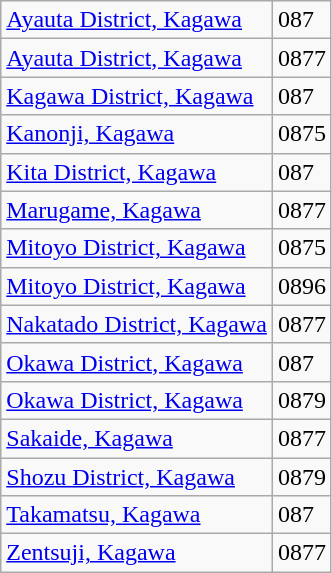<table class="wikitable">
<tr>
<td><a href='#'>Ayauta District, Kagawa</a></td>
<td>087</td>
</tr>
<tr>
<td><a href='#'>Ayauta District, Kagawa</a></td>
<td>0877</td>
</tr>
<tr>
<td><a href='#'>Kagawa District, Kagawa</a></td>
<td>087</td>
</tr>
<tr>
<td><a href='#'>Kanonji, Kagawa</a></td>
<td>0875</td>
</tr>
<tr>
<td><a href='#'>Kita District, Kagawa</a></td>
<td>087</td>
</tr>
<tr>
<td><a href='#'>Marugame, Kagawa</a></td>
<td>0877</td>
</tr>
<tr>
<td><a href='#'>Mitoyo District, Kagawa</a></td>
<td>0875</td>
</tr>
<tr>
<td><a href='#'>Mitoyo District, Kagawa</a></td>
<td>0896</td>
</tr>
<tr>
<td><a href='#'>Nakatado District, Kagawa</a></td>
<td>0877</td>
</tr>
<tr>
<td><a href='#'>Okawa District, Kagawa</a></td>
<td>087</td>
</tr>
<tr>
<td><a href='#'>Okawa District, Kagawa</a></td>
<td>0879</td>
</tr>
<tr>
<td><a href='#'>Sakaide, Kagawa</a></td>
<td>0877</td>
</tr>
<tr>
<td><a href='#'>Shozu District, Kagawa</a></td>
<td>0879</td>
</tr>
<tr>
<td><a href='#'>Takamatsu, Kagawa</a></td>
<td>087</td>
</tr>
<tr>
<td><a href='#'>Zentsuji, Kagawa</a></td>
<td>0877</td>
</tr>
</table>
